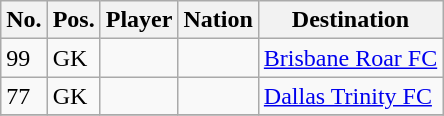<table class="wikitable sortable">
<tr>
<th scope="col">No.</th>
<th scope="col">Pos.</th>
<th scope="col">Player</th>
<th scope="col">Nation</th>
<th scope="col">Destination</th>
</tr>
<tr>
<td>99</td>
<td>GK</td>
<td></td>
<td></td>
<td><a href='#'>Brisbane Roar FC</a></td>
</tr>
<tr>
<td>77</td>
<td>GK</td>
<td></td>
<td></td>
<td><a href='#'>Dallas Trinity FC</a></td>
</tr>
<tr>
</tr>
</table>
